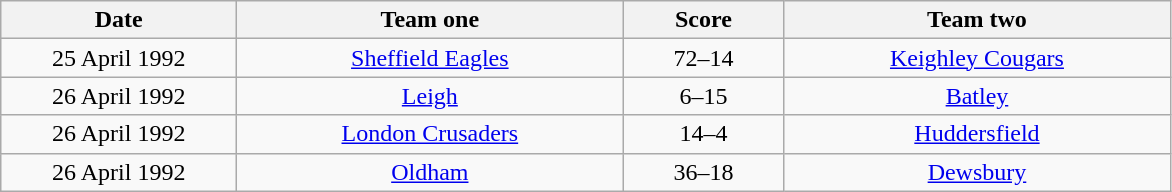<table class="wikitable" style="text-align: center">
<tr>
<th width=150>Date</th>
<th width=250>Team one</th>
<th width=100>Score</th>
<th width=250>Team two</th>
</tr>
<tr>
<td>25 April 1992</td>
<td><a href='#'>Sheffield Eagles</a></td>
<td>72–14</td>
<td><a href='#'>Keighley Cougars</a></td>
</tr>
<tr>
<td>26 April 1992</td>
<td><a href='#'>Leigh</a></td>
<td>6–15</td>
<td><a href='#'>Batley</a></td>
</tr>
<tr>
<td>26 April 1992</td>
<td><a href='#'>London Crusaders</a></td>
<td>14–4</td>
<td><a href='#'>Huddersfield</a></td>
</tr>
<tr>
<td>26 April 1992</td>
<td><a href='#'>Oldham</a></td>
<td>36–18</td>
<td><a href='#'>Dewsbury</a></td>
</tr>
</table>
